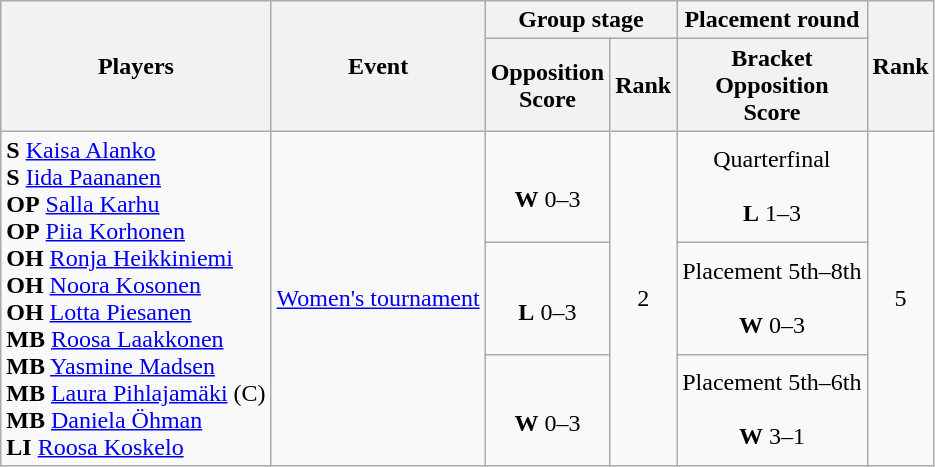<table class=wikitable style="align:center; white-space:nowrap">
<tr>
<th rowspan=2>Players</th>
<th rowspan=2>Event</th>
<th colspan=2>Group stage</th>
<th>Placement round</th>
<th rowspan=2>Rank</th>
</tr>
<tr>
<th>Opposition<br>Score</th>
<th>Rank</th>
<th>Bracket<br>Opposition<br>Score</th>
</tr>
<tr align=center>
<td align=left rowspan=3><strong>S</strong> <a href='#'>Kaisa Alanko</a><br><strong>S</strong> <a href='#'>Iida Paananen</a><br><strong>OP</strong> <a href='#'>Salla Karhu</a><br><strong>OP</strong> <a href='#'>Piia Korhonen</a><br><strong>OH</strong> <a href='#'>Ronja Heikkiniemi</a><br><strong>OH</strong> <a href='#'>Noora Kosonen</a><br><strong>OH</strong> <a href='#'>Lotta Piesanen</a><br><strong>MB</strong> <a href='#'>Roosa Laakkonen</a><br><strong>MB</strong> <a href='#'>Yasmine Madsen</a><br><strong>MB</strong> <a href='#'>Laura Pihlajamäki</a> (C)<br><strong>MB</strong> <a href='#'>Daniela Öhman</a><br><strong>LI</strong> <a href='#'>Roosa Koskelo</a></td>
<td align=left rowspan=3><a href='#'>Women's tournament</a></td>
<td><br><strong>W</strong> 0–3</td>
<td rowspan=3>2</td>
<td>Quarterfinal<br><br><strong>L</strong> 1–3</td>
<td rowspan=3>5</td>
</tr>
<tr align=center>
<td><br><strong>L</strong> 0–3</td>
<td>Placement 5th–8th<br><br><strong>W</strong> 0–3</td>
</tr>
<tr align=center>
<td><br><strong>W</strong> 0–3</td>
<td>Placement 5th–6th<br><br><strong>W</strong> 3–1</td>
</tr>
</table>
